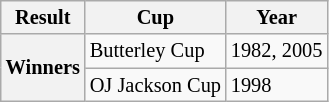<table class="wikitable" style="font-size:85%">
<tr>
<th scope="col">Result</th>
<th scope="col">Cup</th>
<th scope="col">Year</th>
</tr>
<tr>
<th scope="row" rowspan=2>Winners</th>
<td>Butterley Cup</td>
<td>1982, 2005</td>
</tr>
<tr>
<td>OJ Jackson Cup</td>
<td>1998</td>
</tr>
</table>
